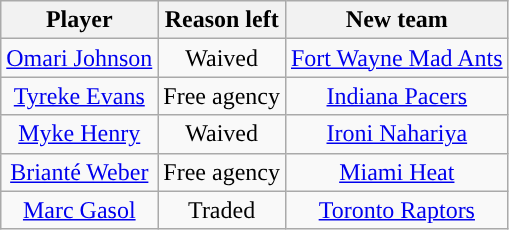<table class="wikitable sortable sortable" style="text-align: center">
<tr>
<th>Player</th>
<th>Reason left</th>
<th>New team</th>
</tr>
<tr style="text-align: center">
<td><a href='#'>Omari Johnson</a></td>
<td>Waived</td>
<td><a href='#'>Fort Wayne Mad Ants</a></td>
</tr>
<tr>
<td><a href='#'>Tyreke Evans</a></td>
<td>Free agency</td>
<td><a href='#'>Indiana Pacers</a></td>
</tr>
<tr style="text-align: center">
<td><a href='#'>Myke Henry</a></td>
<td>Waived</td>
<td> <a href='#'>Ironi Nahariya</a></td>
</tr>
<tr style="text-align: center">
<td><a href='#'>Brianté Weber</a></td>
<td>Free agency</td>
<td><a href='#'>Miami Heat</a></td>
</tr>
<tr>
<td><a href='#'>Marc Gasol</a></td>
<td>Traded</td>
<td><a href='#'>Toronto Raptors</a></td>
</tr>
</table>
